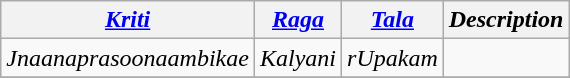<table class="wikitable">
<tr>
<th><em><a href='#'>Kriti</a></em></th>
<th><em><a href='#'>Raga</a></em></th>
<th><em><a href='#'>Tala</a></em></th>
<th><em>Description</em></th>
</tr>
<tr>
<td><em>Jnaanaprasoonaambikae</em></td>
<td><em>Kalyani</em></td>
<td><em>rUpakam</em></td>
<td></td>
</tr>
<tr>
</tr>
</table>
